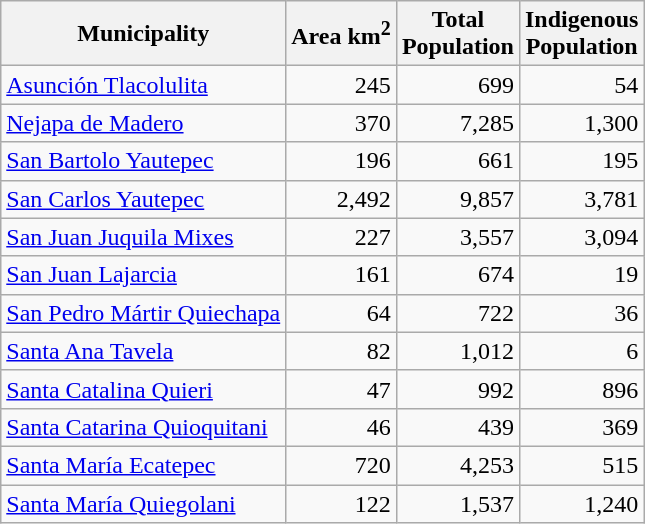<table class="wikitable sortable" style="text-align:right">
<tr>
<th>Municipality</th>
<th>Area km<sup>2</sup></th>
<th>Total<br>Population</th>
<th>Indigenous<br>Population</th>
</tr>
<tr>
<td style="text-align:left"><a href='#'>Asunción Tlacolulita</a></td>
<td>245</td>
<td>699</td>
<td>54</td>
</tr>
<tr>
<td style="text-align:left"><a href='#'>Nejapa de Madero</a></td>
<td>370</td>
<td>7,285</td>
<td>1,300</td>
</tr>
<tr>
<td style="text-align:left"><a href='#'>San Bartolo Yautepec</a></td>
<td>196</td>
<td>661</td>
<td>195</td>
</tr>
<tr>
<td style="text-align:left"><a href='#'>San Carlos Yautepec</a></td>
<td>2,492</td>
<td>9,857</td>
<td>3,781</td>
</tr>
<tr>
<td style="text-align:left"><a href='#'>San Juan Juquila Mixes</a></td>
<td>227</td>
<td>3,557</td>
<td>3,094</td>
</tr>
<tr>
<td style="text-align:left"><a href='#'>San Juan Lajarcia</a></td>
<td>161</td>
<td>674</td>
<td>19</td>
</tr>
<tr>
<td style="text-align:left"><a href='#'>San Pedro Mártir Quiechapa</a></td>
<td>64</td>
<td>722</td>
<td>36</td>
</tr>
<tr>
<td style="text-align:left"><a href='#'>Santa Ana Tavela</a></td>
<td>82</td>
<td>1,012</td>
<td>6</td>
</tr>
<tr>
<td style="text-align:left"><a href='#'>Santa Catalina Quieri</a></td>
<td>47</td>
<td>992</td>
<td>896</td>
</tr>
<tr>
<td style="text-align:left"><a href='#'>Santa Catarina Quioquitani</a></td>
<td>46</td>
<td>439</td>
<td>369</td>
</tr>
<tr>
<td style="text-align:left"><a href='#'>Santa María Ecatepec</a></td>
<td>720</td>
<td>4,253</td>
<td>515</td>
</tr>
<tr>
<td style="text-align:left"><a href='#'>Santa María Quiegolani</a></td>
<td>122</td>
<td>1,537</td>
<td>1,240</td>
</tr>
</table>
